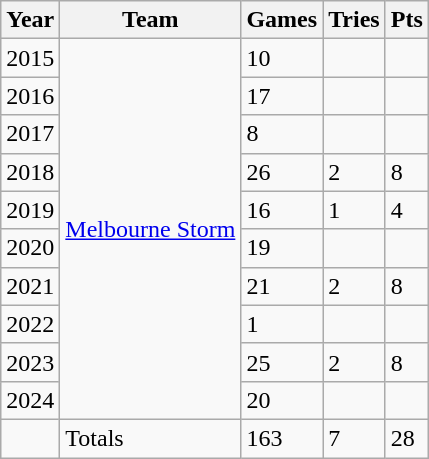<table class="wikitable">
<tr>
<th>Year</th>
<th>Team</th>
<th>Games</th>
<th>Tries</th>
<th>Pts</th>
</tr>
<tr>
<td>2015</td>
<td rowspan="10"> <a href='#'>Melbourne Storm</a></td>
<td>10</td>
<td></td>
<td></td>
</tr>
<tr>
<td>2016</td>
<td>17</td>
<td></td>
<td></td>
</tr>
<tr>
<td>2017</td>
<td>8</td>
<td></td>
<td></td>
</tr>
<tr>
<td>2018</td>
<td>26</td>
<td>2</td>
<td>8</td>
</tr>
<tr>
<td>2019</td>
<td>16</td>
<td>1</td>
<td>4</td>
</tr>
<tr>
<td>2020</td>
<td>19</td>
<td></td>
<td></td>
</tr>
<tr>
<td>2021</td>
<td>21</td>
<td>2</td>
<td>8</td>
</tr>
<tr>
<td>2022</td>
<td>1</td>
<td></td>
<td></td>
</tr>
<tr>
<td>2023</td>
<td>25</td>
<td>2</td>
<td>8</td>
</tr>
<tr>
<td>2024</td>
<td>20</td>
<td></td>
<td></td>
</tr>
<tr>
<td></td>
<td>Totals</td>
<td>163</td>
<td>7</td>
<td>28</td>
</tr>
</table>
